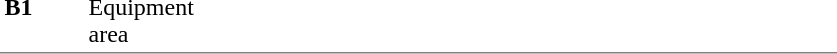<table table border=0 cellspacing=0 cellpadding=3>
<tr>
<td style="border-bottom:solid 1px gray;border-top:solid 0px gray;" width=50 valign=top><strong>B1</strong></td>
<td style="border-top:solid 0px gray;border-bottom:solid 1px gray;" width=100 valign=top>Equipment area</td>
<td style="border-top:solid 0px gray;border-bottom:solid 1px gray;" width=390 valign=top></td>
</tr>
</table>
